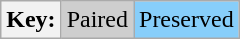<table class="wikitable">
<tr>
<th>Key:</th>
<td bgcolor=#cecece>Paired</td>
<td bgcolor=#87cefa>Preserved</td>
</tr>
</table>
